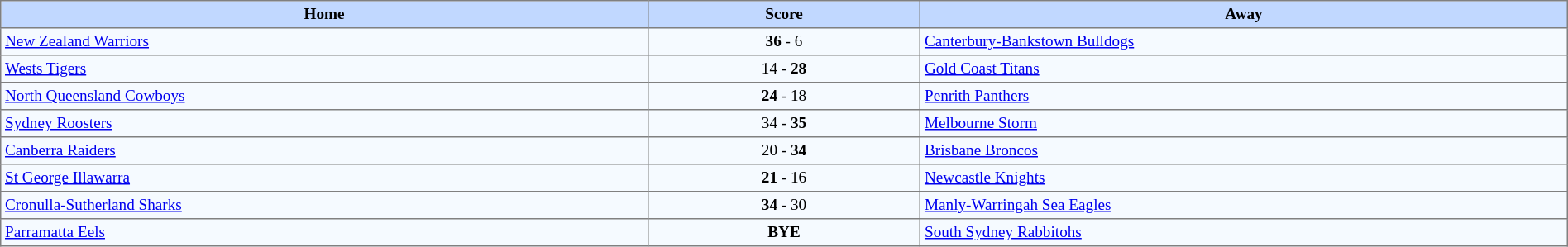<table border=1 style="border-collapse:collapse; font-size:80%;text-align:center;" cellpadding=3 cellspacing=0 width=100%>
<tr bgcolor=#C1D8FF>
<th rowpsan=2 width=19%>Home</th>
<th rowspan=1 width=8%>Score</th>
<th rowpsan=2 width=19%>Away</th>
</tr>
<tr style="text-align:center; background:#f5faff;">
<td align="left"> <a href='#'>New Zealand Warriors</a></td>
<td><strong>36</strong> - 6</td>
<td align="left"> <a href='#'>Canterbury-Bankstown Bulldogs</a></td>
</tr>
<tr style="text-align:center; background:#f5faff;">
<td align="left"> <a href='#'>Wests Tigers</a></td>
<td>14 - <strong>28</strong></td>
<td align="left"> <a href='#'>Gold Coast Titans</a></td>
</tr>
<tr style="text-align:center; background:#f5faff;">
<td align="left"> <a href='#'>North Queensland Cowboys</a></td>
<td><strong>24</strong> - 18</td>
<td align="left"> <a href='#'>Penrith Panthers</a></td>
</tr>
<tr style="text-align:center; background:#f5faff;">
<td align="left"> <a href='#'>Sydney Roosters</a></td>
<td>34 - <strong>35</strong></td>
<td align="left"> <a href='#'>Melbourne Storm</a></td>
</tr>
<tr style="text-align:center; background:#f5faff;">
<td align="left"> <a href='#'>Canberra Raiders</a></td>
<td>20 - <strong>34</strong></td>
<td align="left"> <a href='#'>Brisbane Broncos</a></td>
</tr>
<tr style="text-align:center; background:#f5faff;">
<td align="left"> <a href='#'>St George Illawarra</a></td>
<td><strong>21</strong> - 16</td>
<td align="left"> <a href='#'>Newcastle Knights</a></td>
</tr>
<tr style="text-align:center; background:#f5faff;">
<td align="left"> <a href='#'>Cronulla-Sutherland Sharks</a></td>
<td><strong>34</strong> - 30</td>
<td align="left"> <a href='#'>Manly-Warringah Sea Eagles</a></td>
</tr>
<tr style="text-align:center; background:#f5faff;">
<td align="left"> <a href='#'>Parramatta Eels</a></td>
<td><strong>BYE</strong></td>
<td align="left"> <a href='#'>South Sydney Rabbitohs</a></td>
</tr>
</table>
